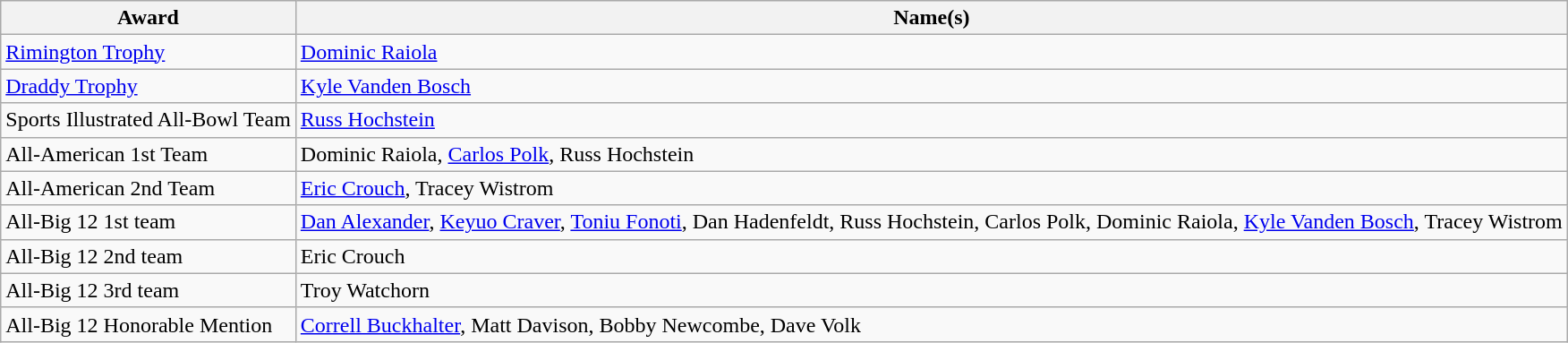<table class="wikitable">
<tr>
<th>Award</th>
<th>Name(s)</th>
</tr>
<tr>
<td><a href='#'>Rimington Trophy</a></td>
<td><a href='#'>Dominic Raiola</a></td>
</tr>
<tr>
<td><a href='#'>Draddy Trophy</a></td>
<td><a href='#'>Kyle Vanden Bosch</a></td>
</tr>
<tr>
<td>Sports Illustrated All-Bowl Team</td>
<td><a href='#'>Russ Hochstein</a></td>
</tr>
<tr>
<td>All-American 1st Team</td>
<td>Dominic Raiola, <a href='#'>Carlos Polk</a>, Russ Hochstein</td>
</tr>
<tr>
<td>All-American 2nd Team</td>
<td><a href='#'>Eric Crouch</a>, Tracey Wistrom</td>
</tr>
<tr>
<td>All-Big 12 1st team</td>
<td><a href='#'>Dan Alexander</a>, <a href='#'>Keyuo Craver</a>, <a href='#'>Toniu Fonoti</a>, Dan Hadenfeldt, Russ Hochstein, Carlos Polk, Dominic Raiola, <a href='#'>Kyle Vanden Bosch</a>, Tracey Wistrom</td>
</tr>
<tr>
<td>All-Big 12 2nd team</td>
<td>Eric Crouch</td>
</tr>
<tr>
<td>All-Big 12 3rd team</td>
<td>Troy Watchorn</td>
</tr>
<tr>
<td>All-Big 12 Honorable Mention</td>
<td><a href='#'>Correll Buckhalter</a>, Matt Davison, Bobby Newcombe, Dave Volk</td>
</tr>
</table>
